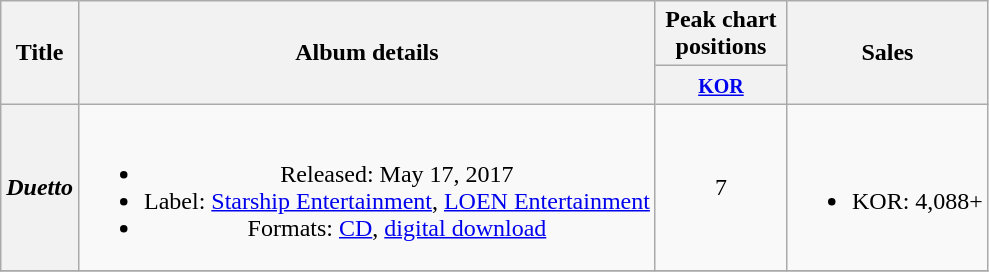<table class="wikitable plainrowheaders" style="text-align:center;">
<tr>
<th scope="col" rowspan="2">Title</th>
<th scope="col" rowspan="2">Album details</th>
<th scope="col" colspan="1" style="width:5em;">Peak chart positions</th>
<th scope="col" rowspan="2">Sales</th>
</tr>
<tr>
<th><small><a href='#'>KOR</a></small><br></th>
</tr>
<tr>
<th scope="row"><em>Duetto</em></th>
<td><br><ul><li>Released: May 17, 2017</li><li>Label: <a href='#'>Starship Entertainment</a>, <a href='#'>LOEN Entertainment</a></li><li>Formats: <a href='#'>CD</a>, <a href='#'>digital download</a></li></ul></td>
<td>7</td>
<td><br><ul><li>KOR: 4,088+</li></ul></td>
</tr>
<tr>
</tr>
</table>
